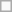<table class="wikitable" style="margin:1em auto; text-align:center">
<tr>
<td></td>
</tr>
</table>
